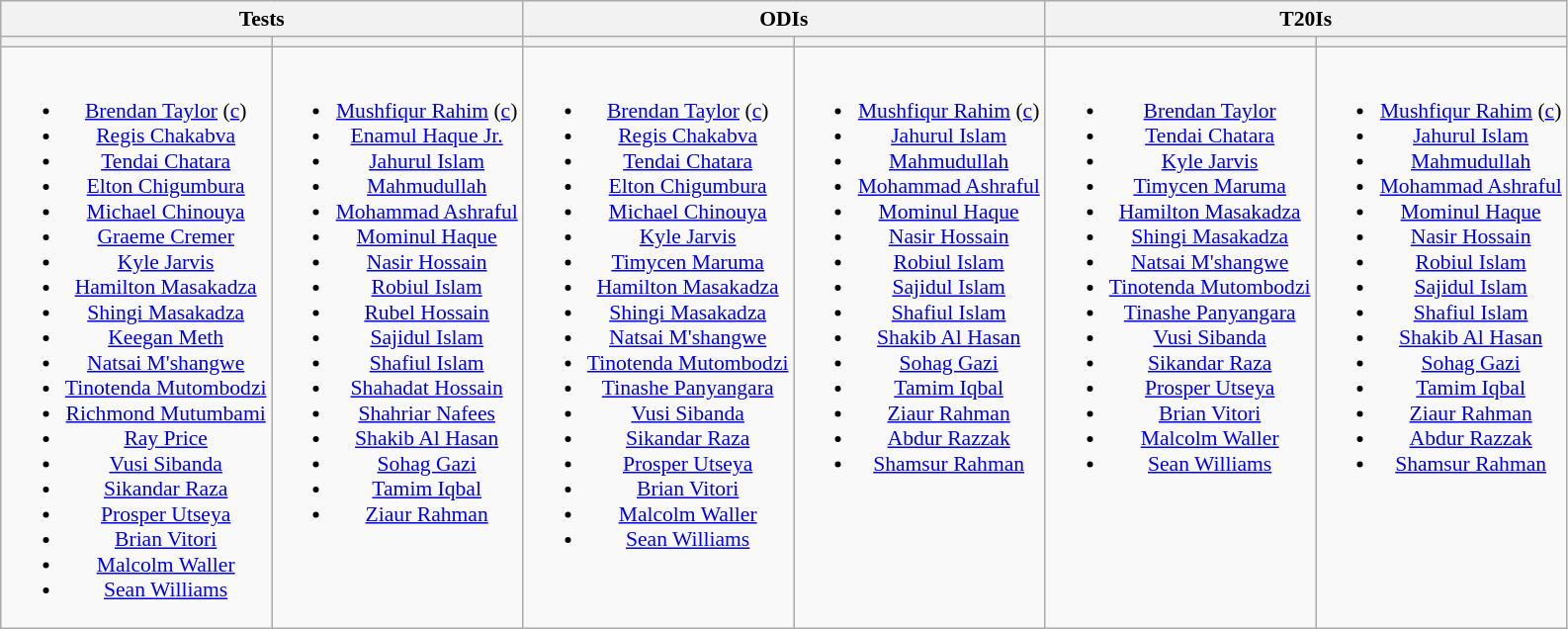<table class="wikitable" style="text-align:center; font-size: 90%">
<tr>
<th colspan="2">Tests</th>
<th colspan="2">ODIs</th>
<th colspan="2">T20Is</th>
</tr>
<tr>
<th></th>
<th></th>
<th></th>
<th></th>
<th></th>
<th></th>
</tr>
<tr style="vertical-align:top">
<td><br><ul><li><a href='#'>Brendan Taylor</a> (<a href='#'>c</a>)</li><li><a href='#'>Regis Chakabva</a></li><li><a href='#'>Tendai Chatara</a></li><li><a href='#'>Elton Chigumbura</a></li><li><a href='#'>Michael Chinouya</a></li><li><a href='#'>Graeme Cremer</a></li><li><a href='#'>Kyle Jarvis</a></li><li><a href='#'>Hamilton Masakadza</a></li><li><a href='#'>Shingi Masakadza</a></li><li><a href='#'>Keegan Meth</a></li><li><a href='#'>Natsai M'shangwe</a></li><li><a href='#'>Tinotenda Mutombodzi</a></li><li><a href='#'>Richmond Mutumbami</a></li><li><a href='#'>Ray Price</a></li><li><a href='#'>Vusi Sibanda</a></li><li><a href='#'>Sikandar Raza</a></li><li><a href='#'>Prosper Utseya</a></li><li><a href='#'>Brian Vitori</a></li><li><a href='#'>Malcolm Waller</a></li><li><a href='#'>Sean Williams</a></li></ul></td>
<td><br><ul><li><a href='#'>Mushfiqur Rahim</a> (<a href='#'>c</a>)</li><li><a href='#'>Enamul Haque Jr.</a></li><li><a href='#'>Jahurul Islam</a></li><li><a href='#'>Mahmudullah</a></li><li><a href='#'>Mohammad Ashraful</a></li><li><a href='#'>Mominul Haque</a></li><li><a href='#'>Nasir Hossain</a></li><li><a href='#'>Robiul Islam</a></li><li><a href='#'>Rubel Hossain</a></li><li><a href='#'>Sajidul Islam</a></li><li><a href='#'>Shafiul Islam</a></li><li><a href='#'>Shahadat Hossain</a></li><li><a href='#'>Shahriar Nafees</a></li><li><a href='#'>Shakib Al Hasan</a></li><li><a href='#'>Sohag Gazi</a></li><li><a href='#'>Tamim Iqbal</a></li><li><a href='#'>Ziaur Rahman</a></li></ul></td>
<td><br><ul><li><a href='#'>Brendan Taylor</a> (<a href='#'>c</a>)</li><li><a href='#'>Regis Chakabva</a></li><li><a href='#'>Tendai Chatara</a></li><li><a href='#'>Elton Chigumbura</a></li><li><a href='#'>Michael Chinouya</a></li><li><a href='#'>Kyle Jarvis</a></li><li><a href='#'>Timycen Maruma</a></li><li><a href='#'>Hamilton Masakadza</a></li><li><a href='#'>Shingi Masakadza</a></li><li><a href='#'>Natsai M'shangwe</a></li><li><a href='#'>Tinotenda Mutombodzi</a></li><li><a href='#'>Tinashe Panyangara</a></li><li><a href='#'>Vusi Sibanda</a></li><li><a href='#'>Sikandar Raza</a></li><li><a href='#'>Prosper Utseya</a></li><li><a href='#'>Brian Vitori</a></li><li><a href='#'>Malcolm Waller</a></li><li><a href='#'>Sean Williams</a></li></ul></td>
<td><br><ul><li><a href='#'>Mushfiqur Rahim</a> (<a href='#'>c</a>)</li><li><a href='#'>Jahurul Islam</a></li><li><a href='#'>Mahmudullah</a></li><li><a href='#'>Mohammad Ashraful</a></li><li><a href='#'>Mominul Haque</a></li><li><a href='#'>Nasir Hossain</a></li><li><a href='#'>Robiul Islam</a></li><li><a href='#'>Sajidul Islam</a></li><li><a href='#'>Shafiul Islam</a></li><li><a href='#'>Shakib Al Hasan</a></li><li><a href='#'>Sohag Gazi</a></li><li><a href='#'>Tamim Iqbal</a></li><li><a href='#'>Ziaur Rahman</a></li><li><a href='#'>Abdur Razzak</a></li><li><a href='#'>Shamsur Rahman</a></li></ul></td>
<td><br><ul><li><a href='#'>Brendan Taylor</a></li><li><a href='#'>Tendai Chatara</a></li><li><a href='#'>Kyle Jarvis</a></li><li><a href='#'>Timycen Maruma</a></li><li><a href='#'>Hamilton Masakadza</a></li><li><a href='#'>Shingi Masakadza</a></li><li><a href='#'>Natsai M'shangwe</a></li><li><a href='#'>Tinotenda Mutombodzi</a></li><li><a href='#'>Tinashe Panyangara</a></li><li><a href='#'>Vusi Sibanda</a></li><li><a href='#'>Sikandar Raza</a></li><li><a href='#'>Prosper Utseya</a></li><li><a href='#'>Brian Vitori</a></li><li><a href='#'>Malcolm Waller</a></li><li><a href='#'>Sean Williams</a></li></ul></td>
<td><br><ul><li><a href='#'>Mushfiqur Rahim</a> (<a href='#'>c</a>)</li><li><a href='#'>Jahurul Islam</a></li><li><a href='#'>Mahmudullah</a></li><li><a href='#'>Mohammad Ashraful</a></li><li><a href='#'>Mominul Haque</a></li><li><a href='#'>Nasir Hossain</a></li><li><a href='#'>Robiul Islam</a></li><li><a href='#'>Sajidul Islam</a></li><li><a href='#'>Shafiul Islam</a></li><li><a href='#'>Shakib Al Hasan</a></li><li><a href='#'>Sohag Gazi</a></li><li><a href='#'>Tamim Iqbal</a></li><li><a href='#'>Ziaur Rahman</a></li><li><a href='#'>Abdur Razzak</a></li><li><a href='#'>Shamsur Rahman</a></li></ul></td>
</tr>
</table>
